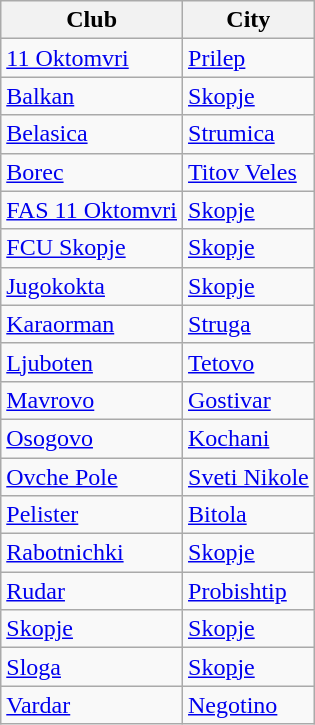<table class="wikitable">
<tr>
<th>Club</th>
<th>City</th>
</tr>
<tr>
<td><a href='#'>11 Oktomvri</a></td>
<td><a href='#'>Prilep</a></td>
</tr>
<tr>
<td><a href='#'>Balkan</a></td>
<td><a href='#'>Skopje</a></td>
</tr>
<tr>
<td><a href='#'>Belasica</a></td>
<td><a href='#'>Strumica</a></td>
</tr>
<tr>
<td><a href='#'>Borec</a></td>
<td><a href='#'>Titov Veles</a></td>
</tr>
<tr>
<td><a href='#'>FAS 11 Oktomvri</a></td>
<td><a href='#'>Skopje</a></td>
</tr>
<tr>
<td><a href='#'>FCU Skopje</a></td>
<td><a href='#'>Skopje</a></td>
</tr>
<tr>
<td><a href='#'>Jugokokta</a></td>
<td><a href='#'>Skopje</a></td>
</tr>
<tr>
<td><a href='#'>Karaorman</a></td>
<td><a href='#'>Struga</a></td>
</tr>
<tr>
<td><a href='#'>Ljuboten</a></td>
<td><a href='#'>Tetovo</a></td>
</tr>
<tr>
<td><a href='#'>Mavrovo</a></td>
<td><a href='#'>Gostivar</a></td>
</tr>
<tr>
<td><a href='#'>Osogovo</a></td>
<td><a href='#'>Kochani</a></td>
</tr>
<tr>
<td><a href='#'>Ovche Pole</a></td>
<td><a href='#'>Sveti Nikole</a></td>
</tr>
<tr>
<td><a href='#'>Pelister</a></td>
<td><a href='#'>Bitola</a></td>
</tr>
<tr>
<td><a href='#'>Rabotnichki</a></td>
<td><a href='#'>Skopje</a></td>
</tr>
<tr>
<td><a href='#'>Rudar</a></td>
<td><a href='#'>Probishtip</a></td>
</tr>
<tr>
<td><a href='#'>Skopje</a></td>
<td><a href='#'>Skopje</a></td>
</tr>
<tr>
<td><a href='#'>Sloga</a></td>
<td><a href='#'>Skopje</a></td>
</tr>
<tr>
<td><a href='#'>Vardar</a></td>
<td><a href='#'>Negotino</a></td>
</tr>
</table>
